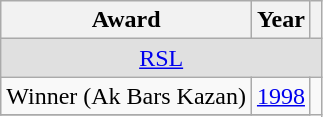<table class="wikitable">
<tr>
<th>Award</th>
<th>Year</th>
<th></th>
</tr>
<tr ALIGN="center" bgcolor="#e0e0e0">
<td colspan="3"><a href='#'>RSL</a></td>
</tr>
<tr>
<td>Winner (Ak Bars Kazan)</td>
<td><a href='#'>1998</a></td>
</tr>
<tr>
</tr>
</table>
